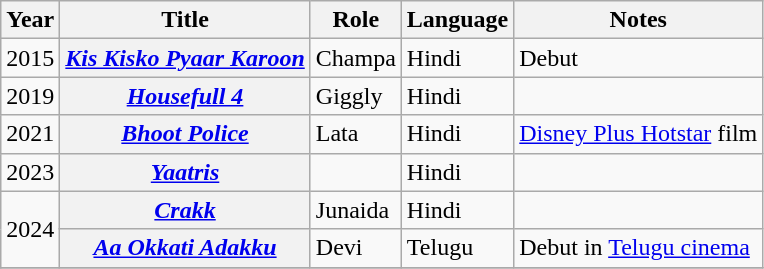<table class="wikitable unsortable plainrowheaders">
<tr style="text-align:center;">
<th scope="col">Year</th>
<th scope="col">Title</th>
<th scope="col">Role</th>
<th scope="col">Language</th>
<th scope="col">Notes</th>
</tr>
<tr>
<td>2015</td>
<th scope="row"><em><a href='#'>Kis Kisko Pyaar Karoon</a></em></th>
<td>Champa</td>
<td>Hindi</td>
<td>Debut</td>
</tr>
<tr>
<td>2019</td>
<th scope="row"><em><a href='#'>Housefull 4</a></em></th>
<td>Giggly</td>
<td>Hindi</td>
<td></td>
</tr>
<tr>
<td>2021</td>
<th scope="row"><em><a href='#'>Bhoot Police</a></em></th>
<td>Lata</td>
<td>Hindi</td>
<td><a href='#'>Disney Plus Hotstar</a> film</td>
</tr>
<tr>
<td>2023</td>
<th scope="row"><em><a href='#'>Yaatris</a></em></th>
<td></td>
<td>Hindi</td>
<td></td>
</tr>
<tr>
<td rowspan="2">2024</td>
<th scope="row"><em><a href='#'>Crakk</a></em></th>
<td>Junaida</td>
<td>Hindi</td>
<td></td>
</tr>
<tr>
<th scope="row"><em><a href='#'>Aa Okkati Adakku</a></em></th>
<td>Devi</td>
<td>Telugu</td>
<td>Debut in <a href='#'>Telugu cinema</a></td>
</tr>
<tr>
</tr>
</table>
